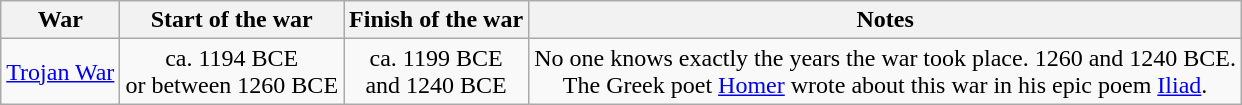<table class="wikitable" style="text-align:center">
<tr>
<th class="unsortable">War</th>
<th>Start of the war</th>
<th>Finish of the war</th>
<th class="unsortable">Notes</th>
</tr>
<tr>
<td><a href='#'>Trojan War</a></td>
<td>ca. 1194 BCE <br> or between 1260 BCE</td>
<td>ca. 1199 BCE <br> and 1240 BCE</td>
<td>No one knows exactly the years the war took place. 1260 and 1240 BCE. <br> The Greek poet <a href='#'>Homer</a> wrote about this war in his epic poem <a href='#'>Iliad</a>.</td>
</tr>
</table>
